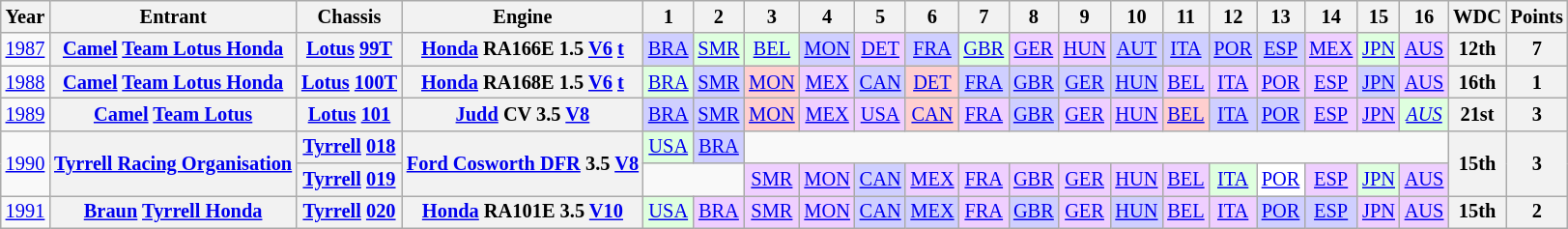<table class="wikitable" style="text-align:center; font-size:85%">
<tr>
<th>Year</th>
<th>Entrant</th>
<th>Chassis</th>
<th>Engine</th>
<th>1</th>
<th>2</th>
<th>3</th>
<th>4</th>
<th>5</th>
<th>6</th>
<th>7</th>
<th>8</th>
<th>9</th>
<th>10</th>
<th>11</th>
<th>12</th>
<th>13</th>
<th>14</th>
<th>15</th>
<th>16</th>
<th>WDC</th>
<th>Points</th>
</tr>
<tr>
<td><a href='#'>1987</a></td>
<th nowrap><a href='#'>Camel</a> <a href='#'>Team Lotus Honda</a></th>
<th nowrap><a href='#'>Lotus</a> <a href='#'>99T</a></th>
<th nowrap><a href='#'>Honda</a> RA166E 1.5 <a href='#'>V6</a> <a href='#'>t</a></th>
<td style="background:#CFCFFF;"><a href='#'>BRA</a><br></td>
<td style="background:#DFFFDF;"><a href='#'>SMR</a><br></td>
<td style="background:#DFFFDF;"><a href='#'>BEL</a><br></td>
<td style="background:#CFCFFF;"><a href='#'>MON</a><br></td>
<td style="background:#EFCFFF;"><a href='#'>DET</a><br></td>
<td style="background:#CFCFFF;"><a href='#'>FRA</a><br></td>
<td style="background:#DFFFDF;"><a href='#'>GBR</a><br></td>
<td style="background:#EFCFFF;"><a href='#'>GER</a><br></td>
<td style="background:#EFCFFF;"><a href='#'>HUN</a><br></td>
<td style="background:#CFCFFF;"><a href='#'>AUT</a><br></td>
<td style="background:#CFCFFF;"><a href='#'>ITA</a><br></td>
<td style="background:#CFCFFF;"><a href='#'>POR</a><br></td>
<td style="background:#CFCFFF;"><a href='#'>ESP</a><br></td>
<td style="background:#EFCFFF;"><a href='#'>MEX</a><br></td>
<td style="background:#DFFFDF;"><a href='#'>JPN</a><br></td>
<td style="background:#EFCFFF;"><a href='#'>AUS</a><br></td>
<th>12th</th>
<th>7</th>
</tr>
<tr>
<td><a href='#'>1988</a></td>
<th nowrap><a href='#'>Camel</a> <a href='#'>Team Lotus Honda</a></th>
<th nowrap><a href='#'>Lotus</a> <a href='#'>100T</a></th>
<th nowrap><a href='#'>Honda</a> RA168E 1.5 <a href='#'>V6</a> <a href='#'>t</a></th>
<td style="background:#DFFFDF;"><a href='#'>BRA</a><br></td>
<td style="background:#CFCFFF;"><a href='#'>SMR</a><br></td>
<td style="background:#FFCFCF;"><a href='#'>MON</a><br></td>
<td style="background:#EFCFFF;"><a href='#'>MEX</a><br></td>
<td style="background:#CFCFFF;"><a href='#'>CAN</a><br></td>
<td style="background:#FFCFCF;"><a href='#'>DET</a><br></td>
<td style="background:#CFCFFF;"><a href='#'>FRA</a><br></td>
<td style="background:#CFCFFF;"><a href='#'>GBR</a><br></td>
<td style="background:#CFCFFF;"><a href='#'>GER</a><br></td>
<td style="background:#CFCFFF;"><a href='#'>HUN</a><br></td>
<td style="background:#EFCFFF;"><a href='#'>BEL</a><br></td>
<td style="background:#EFCFFF;"><a href='#'>ITA</a><br></td>
<td style="background:#EFCFFF;"><a href='#'>POR</a><br></td>
<td style="background:#EFCFFF;"><a href='#'>ESP</a><br></td>
<td style="background:#CFCFFF;"><a href='#'>JPN</a><br></td>
<td style="background:#EFCFFF;"><a href='#'>AUS</a><br></td>
<th>16th</th>
<th>1</th>
</tr>
<tr>
<td><a href='#'>1989</a></td>
<th nowrap><a href='#'>Camel</a> <a href='#'>Team Lotus</a></th>
<th nowrap><a href='#'>Lotus</a> <a href='#'>101</a></th>
<th nowrap><a href='#'>Judd</a> CV 3.5 <a href='#'>V8</a></th>
<td style="background:#CFCFFF;"><a href='#'>BRA</a><br></td>
<td style="background:#CFCFFF;"><a href='#'>SMR</a><br></td>
<td style="background:#FFCFCF;"><a href='#'>MON</a><br></td>
<td style="background:#EFCFFF;"><a href='#'>MEX</a><br></td>
<td style="background:#EFCFFF;"><a href='#'>USA</a><br></td>
<td style="background:#FFCFCF;"><a href='#'>CAN</a><br></td>
<td style="background:#EFCFFF;"><a href='#'>FRA</a><br></td>
<td style="background:#CFCFFF;"><a href='#'>GBR</a><br></td>
<td style="background:#EFCFFF;"><a href='#'>GER</a><br></td>
<td style="background:#EFCFFF;"><a href='#'>HUN</a><br></td>
<td style="background:#FFCFCF;"><a href='#'>BEL</a><br></td>
<td style="background:#CFCFFF;"><a href='#'>ITA</a><br></td>
<td style="background:#CFCFFF;"><a href='#'>POR</a><br></td>
<td style="background:#EFCFFF;"><a href='#'>ESP</a><br></td>
<td style="background:#EFCFFF;"><a href='#'>JPN</a><br></td>
<td style="background:#DFFFDF;"><em><a href='#'>AUS</a></em><br></td>
<th>21st</th>
<th>3</th>
</tr>
<tr>
<td rowspan=2><a href='#'>1990</a></td>
<th rowspan=2 nowrap><a href='#'>Tyrrell Racing Organisation</a></th>
<th nowrap><a href='#'>Tyrrell</a> <a href='#'>018</a></th>
<th rowspan=2 nowrap><a href='#'>Ford Cosworth DFR</a> 3.5 <a href='#'>V8</a></th>
<td style="background:#DFFFDF;"><a href='#'>USA</a><br></td>
<td style="background:#CFCFFF;"><a href='#'>BRA</a><br></td>
<td colspan=14></td>
<th rowspan=2>15th</th>
<th rowspan=2>3</th>
</tr>
<tr>
<th nowrap><a href='#'>Tyrrell</a> <a href='#'>019</a></th>
<td colspan=2></td>
<td style="background:#EFCFFF;"><a href='#'>SMR</a><br></td>
<td style="background:#EFCFFF;"><a href='#'>MON</a><br></td>
<td style="background:#CFCFFF;"><a href='#'>CAN</a><br></td>
<td style="background:#EFCFFF;"><a href='#'>MEX</a><br></td>
<td style="background:#EFCFFF;"><a href='#'>FRA</a><br></td>
<td style="background:#EFCFFF;"><a href='#'>GBR</a><br></td>
<td style="background:#EFCFFF;"><a href='#'>GER</a><br></td>
<td style="background:#EFCFFF;"><a href='#'>HUN</a><br></td>
<td style="background:#EFCFFF;"><a href='#'>BEL</a><br></td>
<td style="background:#DFFFDF;"><a href='#'>ITA</a><br></td>
<td style="background:#ffffff;"><a href='#'>POR</a><br></td>
<td style="background:#EFCFFF;"><a href='#'>ESP</a><br></td>
<td style="background:#DFFFDF;"><a href='#'>JPN</a><br></td>
<td style="background:#EFCFFF;"><a href='#'>AUS</a><br></td>
</tr>
<tr>
<td><a href='#'>1991</a></td>
<th nowrap><a href='#'>Braun</a> <a href='#'>Tyrrell Honda</a></th>
<th nowrap><a href='#'>Tyrrell</a> <a href='#'>020</a></th>
<th nowrap><a href='#'>Honda</a> RA101E 3.5 <a href='#'>V10</a></th>
<td style="background:#DFFFDF;"><a href='#'>USA</a><br></td>
<td style="background:#EFCFFF;"><a href='#'>BRA</a><br></td>
<td style="background:#EFCFFF;"><a href='#'>SMR</a><br></td>
<td style="background:#EFCFFF;"><a href='#'>MON</a><br></td>
<td style="background:#CFCFFF;"><a href='#'>CAN</a><br></td>
<td style="background:#CFCFFF;"><a href='#'>MEX</a><br></td>
<td style="background:#EFCFFF;"><a href='#'>FRA</a><br></td>
<td style="background:#CFCFFF;"><a href='#'>GBR</a><br></td>
<td style="background:#EFCFFF;"><a href='#'>GER</a><br></td>
<td style="background:#CFCFFF;"><a href='#'>HUN</a><br></td>
<td style="background:#EFCFFF;"><a href='#'>BEL</a><br></td>
<td style="background:#EFCFFF;"><a href='#'>ITA</a><br></td>
<td style="background:#CFCFFF;"><a href='#'>POR</a><br></td>
<td style="background:#CFCFFF;"><a href='#'>ESP</a><br></td>
<td style="background:#EFCFFF;"><a href='#'>JPN</a><br></td>
<td style="background:#EFCFFF;"><a href='#'>AUS</a><br></td>
<th>15th</th>
<th>2</th>
</tr>
</table>
